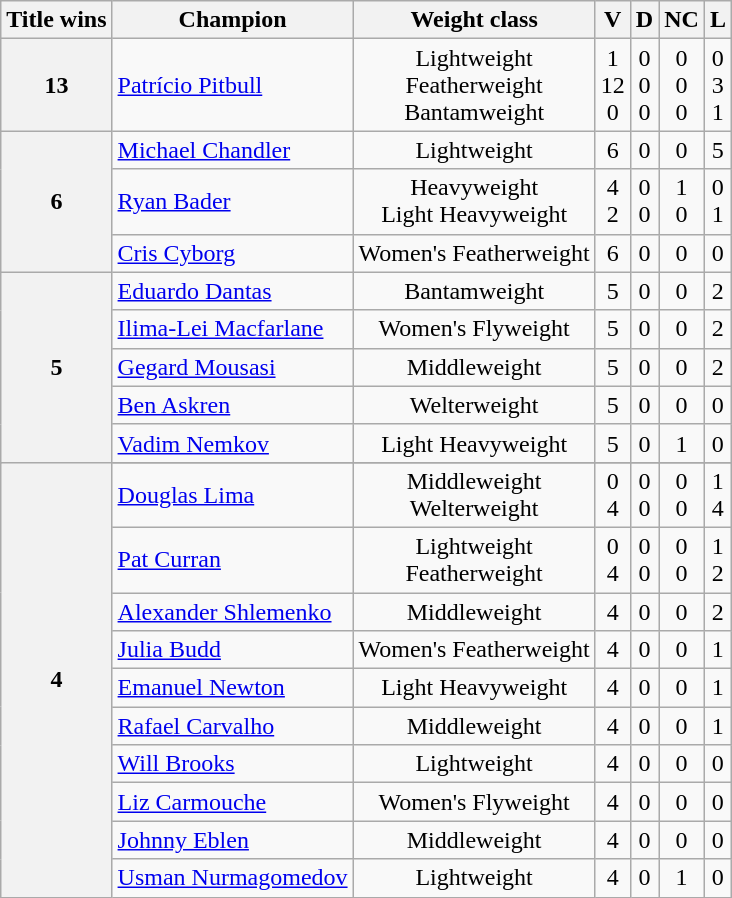<table class="wikitable" style="text-align: center;">
<tr>
<th>Title wins</th>
<th>Champion</th>
<th>Weight class</th>
<th>V</th>
<th>D</th>
<th>NC</th>
<th>L</th>
</tr>
<tr>
<th>13</th>
<td align=left> <a href='#'>Patrício Pitbull</a></td>
<td>Lightweight<br>Featherweight<br>Bantamweight</td>
<td>1<br>12<br>0</td>
<td>0<br>0<br>0</td>
<td>0<br>0<br>0</td>
<td>0<br>3<br>1</td>
</tr>
<tr>
<th rowspan=3>6</th>
<td align=left> <a href='#'>Michael Chandler</a></td>
<td>Lightweight</td>
<td>6</td>
<td>0</td>
<td>0</td>
<td>5</td>
</tr>
<tr>
<td align=left> <a href='#'>Ryan Bader</a></td>
<td>Heavyweight<br>Light Heavyweight</td>
<td>4<br>2</td>
<td>0<br>0</td>
<td>1<br>0</td>
<td>0<br>1</td>
</tr>
<tr>
<td align=left> <a href='#'>Cris Cyborg</a></td>
<td>Women's Featherweight</td>
<td>6</td>
<td>0</td>
<td>0</td>
<td>0</td>
</tr>
<tr>
<th rowspan=5>5</th>
<td align=left> <a href='#'>Eduardo Dantas</a></td>
<td>Bantamweight</td>
<td>5</td>
<td>0</td>
<td>0</td>
<td>2</td>
</tr>
<tr>
<td align=left> <a href='#'>Ilima-Lei Macfarlane</a></td>
<td>Women's Flyweight</td>
<td>5</td>
<td>0</td>
<td>0</td>
<td>2</td>
</tr>
<tr>
<td align=left> <a href='#'>Gegard Mousasi</a></td>
<td>Middleweight</td>
<td>5</td>
<td>0</td>
<td>0</td>
<td>2</td>
</tr>
<tr>
<td align=left> <a href='#'>Ben Askren</a></td>
<td>Welterweight</td>
<td>5</td>
<td>0</td>
<td>0</td>
<td>0</td>
</tr>
<tr>
<td align=left> <a href='#'>Vadim Nemkov</a></td>
<td>Light Heavyweight</td>
<td>5</td>
<td>0</td>
<td>1</td>
<td>0</td>
</tr>
<tr>
<th rowspan=11>4</th>
</tr>
<tr>
<td align=left> <a href='#'>Douglas Lima</a></td>
<td>Middleweight<br>Welterweight</td>
<td>0<br>4</td>
<td>0<br>0</td>
<td>0<br>0</td>
<td>1<br>4</td>
</tr>
<tr>
<td align=left> <a href='#'>Pat Curran</a></td>
<td>Lightweight<br>Featherweight</td>
<td>0<br>4</td>
<td>0<br>0</td>
<td>0<br>0</td>
<td>1<br>2</td>
</tr>
<tr>
<td align=left> <a href='#'>Alexander Shlemenko</a></td>
<td>Middleweight</td>
<td>4</td>
<td>0</td>
<td>0</td>
<td>2</td>
</tr>
<tr>
<td align=left> <a href='#'>Julia Budd</a></td>
<td>Women's Featherweight</td>
<td>4</td>
<td>0</td>
<td>0</td>
<td>1</td>
</tr>
<tr>
<td align=left> <a href='#'>Emanuel Newton</a></td>
<td>Light Heavyweight</td>
<td>4</td>
<td>0</td>
<td>0</td>
<td>1</td>
</tr>
<tr>
<td align=left> <a href='#'>Rafael Carvalho</a></td>
<td>Middleweight</td>
<td>4</td>
<td>0</td>
<td>0</td>
<td>1</td>
</tr>
<tr>
<td align=left> <a href='#'>Will Brooks</a></td>
<td>Lightweight</td>
<td>4</td>
<td>0</td>
<td>0</td>
<td>0</td>
</tr>
<tr>
<td align=left> <a href='#'>Liz Carmouche</a></td>
<td>Women's Flyweight</td>
<td>4</td>
<td>0</td>
<td>0</td>
<td>0</td>
</tr>
<tr>
<td align=left> <a href='#'>Johnny Eblen</a></td>
<td>Middleweight</td>
<td>4</td>
<td>0</td>
<td>0</td>
<td>0</td>
</tr>
<tr>
<td align=left> <a href='#'>Usman Nurmagomedov</a></td>
<td>Lightweight</td>
<td>4</td>
<td>0</td>
<td>1</td>
<td>0</td>
</tr>
</table>
